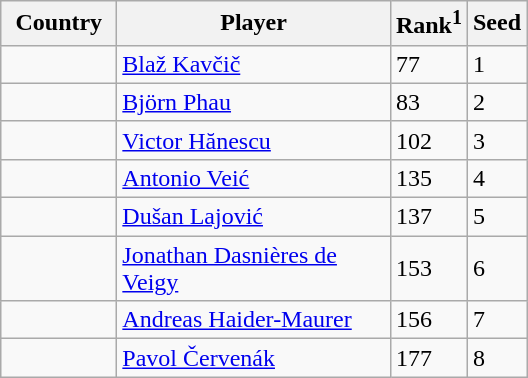<table class="sortable wikitable">
<tr>
<th width="70">Country</th>
<th width="175">Player</th>
<th>Rank<sup>1</sup></th>
<th>Seed</th>
</tr>
<tr>
<td></td>
<td><a href='#'>Blaž Kavčič</a></td>
<td>77</td>
<td>1</td>
</tr>
<tr>
<td></td>
<td><a href='#'>Björn Phau</a></td>
<td>83</td>
<td>2</td>
</tr>
<tr>
<td></td>
<td><a href='#'>Victor Hănescu</a></td>
<td>102</td>
<td>3</td>
</tr>
<tr>
<td></td>
<td><a href='#'>Antonio Veić</a></td>
<td>135</td>
<td>4</td>
</tr>
<tr>
<td></td>
<td><a href='#'>Dušan Lajović</a></td>
<td>137</td>
<td>5</td>
</tr>
<tr>
<td></td>
<td><a href='#'>Jonathan Dasnières de Veigy</a></td>
<td>153</td>
<td>6</td>
</tr>
<tr>
<td></td>
<td><a href='#'>Andreas Haider-Maurer</a></td>
<td>156</td>
<td>7</td>
</tr>
<tr>
<td></td>
<td><a href='#'>Pavol Červenák</a></td>
<td>177</td>
<td>8</td>
</tr>
</table>
